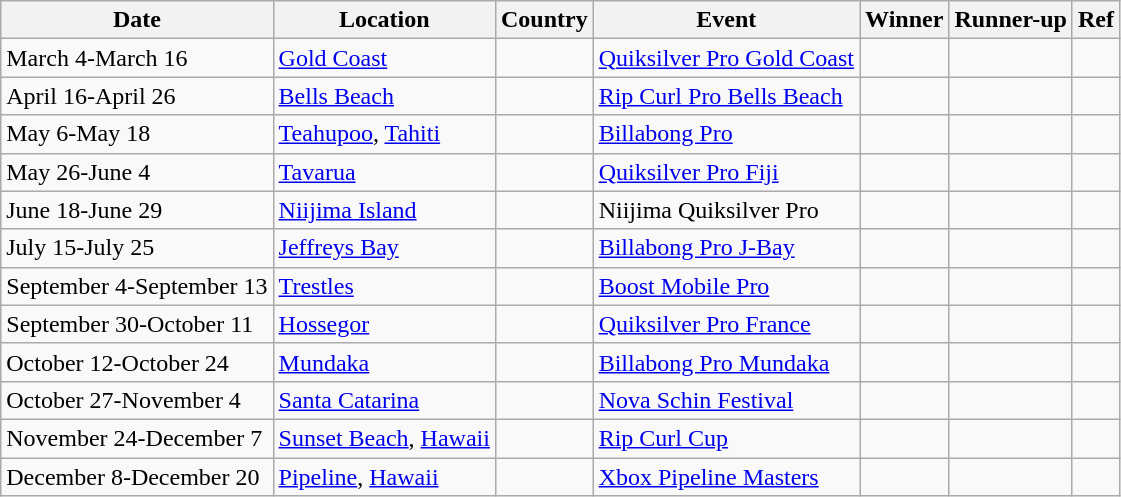<table class="wikitable">
<tr>
<th>Date</th>
<th>Location</th>
<th>Country</th>
<th>Event</th>
<th>Winner</th>
<th>Runner-up</th>
<th>Ref</th>
</tr>
<tr>
<td>March 4-March 16</td>
<td><a href='#'>Gold Coast</a></td>
<td></td>
<td><a href='#'>Quiksilver Pro Gold Coast</a></td>
<td></td>
<td></td>
<td></td>
</tr>
<tr>
<td>April 16-April 26</td>
<td><a href='#'>Bells Beach</a></td>
<td></td>
<td><a href='#'>Rip Curl Pro Bells Beach</a></td>
<td></td>
<td></td>
<td></td>
</tr>
<tr>
<td>May 6-May 18</td>
<td><a href='#'>Teahupoo</a>, <a href='#'>Tahiti</a></td>
<td></td>
<td><a href='#'>Billabong Pro</a></td>
<td></td>
<td></td>
<td></td>
</tr>
<tr>
<td>May 26-June 4</td>
<td><a href='#'>Tavarua</a></td>
<td></td>
<td><a href='#'>Quiksilver Pro Fiji</a></td>
<td></td>
<td></td>
<td></td>
</tr>
<tr>
<td>June 18-June 29</td>
<td><a href='#'>Niijima Island</a></td>
<td></td>
<td>Niijima Quiksilver Pro</td>
<td></td>
<td></td>
<td></td>
</tr>
<tr>
<td>July 15-July 25</td>
<td><a href='#'>Jeffreys Bay</a></td>
<td></td>
<td><a href='#'>Billabong Pro J-Bay</a></td>
<td></td>
<td></td>
<td></td>
</tr>
<tr>
<td>September 4-September 13</td>
<td><a href='#'>Trestles</a></td>
<td></td>
<td><a href='#'>Boost Mobile Pro</a></td>
<td></td>
<td></td>
<td></td>
</tr>
<tr>
<td>September 30-October 11</td>
<td><a href='#'>Hossegor</a></td>
<td></td>
<td><a href='#'>Quiksilver Pro France</a></td>
<td></td>
<td></td>
<td></td>
</tr>
<tr>
<td>October 12-October 24</td>
<td><a href='#'>Mundaka</a></td>
<td></td>
<td><a href='#'>Billabong Pro Mundaka</a></td>
<td></td>
<td></td>
<td></td>
</tr>
<tr>
<td>October 27-November 4</td>
<td><a href='#'>Santa Catarina</a></td>
<td></td>
<td><a href='#'>Nova Schin Festival</a></td>
<td></td>
<td></td>
<td></td>
</tr>
<tr>
<td>November 24-December 7</td>
<td><a href='#'>Sunset Beach</a>, <a href='#'>Hawaii</a></td>
<td></td>
<td><a href='#'>Rip Curl Cup</a></td>
<td></td>
<td></td>
<td></td>
</tr>
<tr>
<td>December 8-December 20</td>
<td><a href='#'>Pipeline</a>, <a href='#'>Hawaii</a></td>
<td></td>
<td><a href='#'>Xbox Pipeline Masters</a></td>
<td></td>
<td></td>
<td></td>
</tr>
</table>
